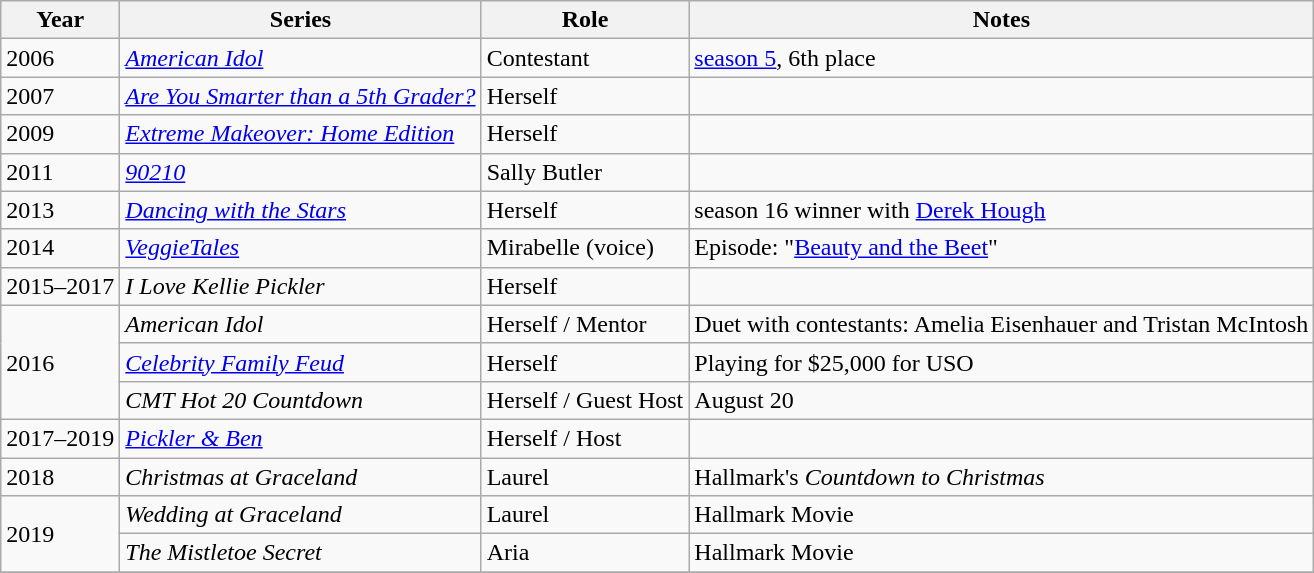<table class="wikitable">
<tr>
<th scope="col">Year</th>
<th scope="col">Series</th>
<th scope="col">Role</th>
<th scope="col">Notes</th>
</tr>
<tr>
<td>2006</td>
<td scope="row"><em><a href='#'>American Idol</a></em></td>
<td>Contestant</td>
<td><a href='#'>season 5</a>, 6th place</td>
</tr>
<tr>
<td>2007</td>
<td scope="row"><em><a href='#'>Are You Smarter than a 5th Grader?</a></em></td>
<td>Herself</td>
<td></td>
</tr>
<tr>
<td>2009</td>
<td scope="row"><em><a href='#'>Extreme Makeover: Home Edition</a></em></td>
<td>Herself</td>
<td></td>
</tr>
<tr>
<td>2011</td>
<td scope="row"><em><a href='#'>90210</a></em></td>
<td>Sally Butler</td>
<td></td>
</tr>
<tr>
<td>2013</td>
<td scope="row"><em><a href='#'>Dancing with the Stars</a></em></td>
<td>Herself</td>
<td>season 16 winner with <a href='#'>Derek Hough</a></td>
</tr>
<tr>
<td>2014</td>
<td scope="row"><em><a href='#'>VeggieTales</a></em></td>
<td>Mirabelle (voice)</td>
<td>Episode: "<a href='#'>Beauty and the Beet</a>"</td>
</tr>
<tr>
<td>2015–2017</td>
<td scope="row"><em>I Love Kellie Pickler</em></td>
<td>Herself</td>
<td></td>
</tr>
<tr>
<td rowspan="3">2016</td>
<td scope="row"><em>American Idol</em></td>
<td>Herself / Mentor</td>
<td>Duet with contestants: Amelia Eisenhauer and Tristan McIntosh</td>
</tr>
<tr>
<td scope="row"><em><a href='#'>Celebrity Family Feud</a></em></td>
<td>Herself</td>
<td>Playing for $25,000 for USO</td>
</tr>
<tr>
<td scope="row"><em>CMT Hot 20 Countdown</em></td>
<td>Herself / Guest Host</td>
<td>August 20</td>
</tr>
<tr>
<td>2017–2019</td>
<td scope="row"><em><a href='#'>Pickler & Ben</a></em></td>
<td>Herself / Host</td>
<td></td>
</tr>
<tr>
<td>2018</td>
<td scope="row"><em>Christmas at Graceland</em></td>
<td>Laurel</td>
<td>Hallmark's <em>Countdown to Christmas</em></td>
</tr>
<tr>
<td rowspan="2">2019</td>
<td scope="row"><em>Wedding at Graceland</em></td>
<td>Laurel</td>
<td>Hallmark Movie</td>
</tr>
<tr>
<td scope="row"><em>The Mistletoe Secret</em></td>
<td>Aria</td>
<td>Hallmark Movie</td>
</tr>
<tr>
</tr>
</table>
